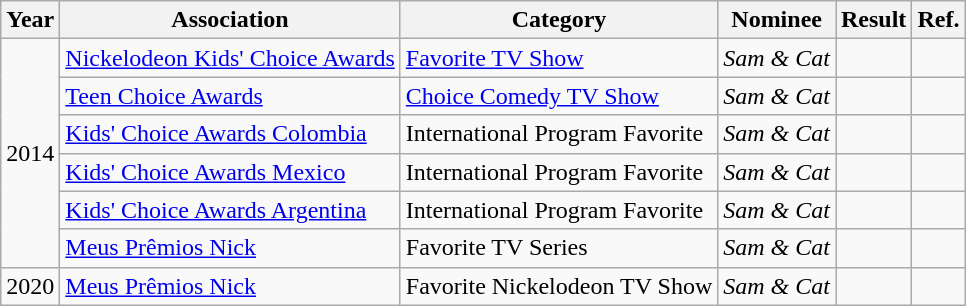<table class="wikitable sortable">
<tr>
<th scope="col">Year</th>
<th scope="col">Association</th>
<th scope="col">Category</th>
<th scope="col">Nominee</th>
<th scope="col" class="unsortable">Result</th>
<th scope="col" class="unsortable">Ref.</th>
</tr>
<tr>
<td scope="row" rowspan="6">2014</td>
<td><a href='#'>Nickelodeon Kids' Choice Awards</a></td>
<td><a href='#'>Favorite TV Show</a></td>
<td><em>Sam & Cat</em></td>
<td></td>
<td style="text-align:center;"></td>
</tr>
<tr>
<td><a href='#'>Teen Choice Awards</a></td>
<td><a href='#'>Choice Comedy TV Show</a></td>
<td><em>Sam & Cat</em></td>
<td></td>
<td style="text-align:center;"></td>
</tr>
<tr>
<td><a href='#'>Kids' Choice Awards Colombia</a></td>
<td>International Program Favorite</td>
<td><em>Sam & Cat</em></td>
<td></td>
<td style="text-align:center;"></td>
</tr>
<tr>
<td><a href='#'>Kids' Choice Awards Mexico</a></td>
<td>International Program Favorite</td>
<td><em>Sam & Cat</em></td>
<td></td>
<td style="text-align:center;"></td>
</tr>
<tr>
<td><a href='#'>Kids' Choice Awards Argentina</a></td>
<td>International Program Favorite</td>
<td><em>Sam & Cat</em></td>
<td></td>
<td style="text-align:center;"></td>
</tr>
<tr>
<td><a href='#'>Meus Prêmios Nick</a></td>
<td>Favorite TV Series</td>
<td><em>Sam & Cat</em></td>
<td></td>
<td style="text-align:center;"></td>
</tr>
<tr>
<td>2020</td>
<td><a href='#'>Meus Prêmios Nick</a></td>
<td>Favorite Nickelodeon TV Show</td>
<td><em>Sam & Cat</em></td>
<td></td>
<td style="text-align:center;"></td>
</tr>
</table>
